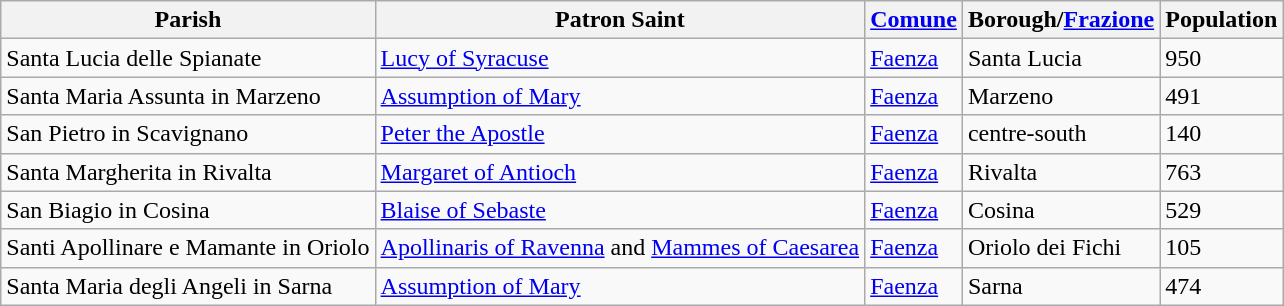<table class="wikitable">
<tr>
<th>Parish</th>
<th>Patron Saint</th>
<th><a href='#'>Comune</a></th>
<th>Borough/<a href='#'>Frazione</a></th>
<th>Population</th>
</tr>
<tr>
<td>Santa Lucia delle Spianate</td>
<td><a href='#'>Lucy of Syracuse</a></td>
<td><a href='#'>Faenza</a></td>
<td>Santa Lucia</td>
<td>950</td>
</tr>
<tr>
<td>Santa Maria Assunta in Marzeno</td>
<td><a href='#'>Assumption of Mary</a></td>
<td><a href='#'>Faenza</a></td>
<td>Marzeno</td>
<td>491</td>
</tr>
<tr>
<td>San Pietro in Scavignano</td>
<td><a href='#'>Peter the Apostle</a></td>
<td><a href='#'>Faenza</a></td>
<td>centre-south</td>
<td>140</td>
</tr>
<tr>
<td>Santa Margherita in Rivalta</td>
<td><a href='#'>Margaret of Antioch</a></td>
<td><a href='#'>Faenza</a></td>
<td>Rivalta</td>
<td>763</td>
</tr>
<tr>
<td>San Biagio in Cosina</td>
<td><a href='#'>Blaise of Sebaste</a></td>
<td><a href='#'>Faenza</a></td>
<td>Cosina</td>
<td>529</td>
</tr>
<tr>
<td>Santi Apollinare e Mamante in Oriolo</td>
<td><a href='#'>Apollinaris of Ravenna</a> and <a href='#'>Mammes of Caesarea</a></td>
<td><a href='#'>Faenza</a></td>
<td>Oriolo dei Fichi</td>
<td>105</td>
</tr>
<tr>
<td>Santa Maria degli Angeli in Sarna</td>
<td><a href='#'>Assumption of Mary</a></td>
<td><a href='#'>Faenza</a></td>
<td>Sarna</td>
<td>474</td>
</tr>
</table>
